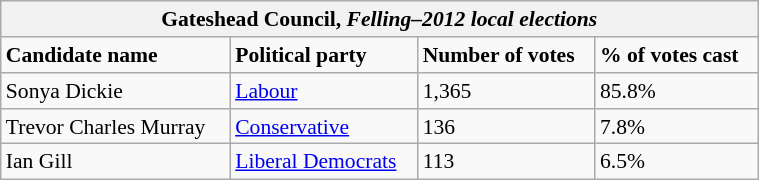<table class="wikitable" style="float: right; margin-left: 2em; width: 40%; font-size: 90%;" cellspacing="3">
<tr>
<th colspan="4">Gateshead Council, <em>Felling–2012 local elections</em></th>
</tr>
<tr>
<td><strong>Candidate name</strong></td>
<td><strong>Political party</strong></td>
<td><strong>Number of votes</strong></td>
<td><strong>% of votes cast</strong></td>
</tr>
<tr>
<td>Sonya Dickie</td>
<td><a href='#'>Labour</a></td>
<td>1,365</td>
<td>85.8%</td>
</tr>
<tr>
<td>Trevor Charles Murray</td>
<td><a href='#'>Conservative</a></td>
<td>136</td>
<td>7.8%</td>
</tr>
<tr>
<td>Ian Gill</td>
<td><a href='#'>Liberal Democrats</a></td>
<td>113</td>
<td>6.5%</td>
</tr>
</table>
